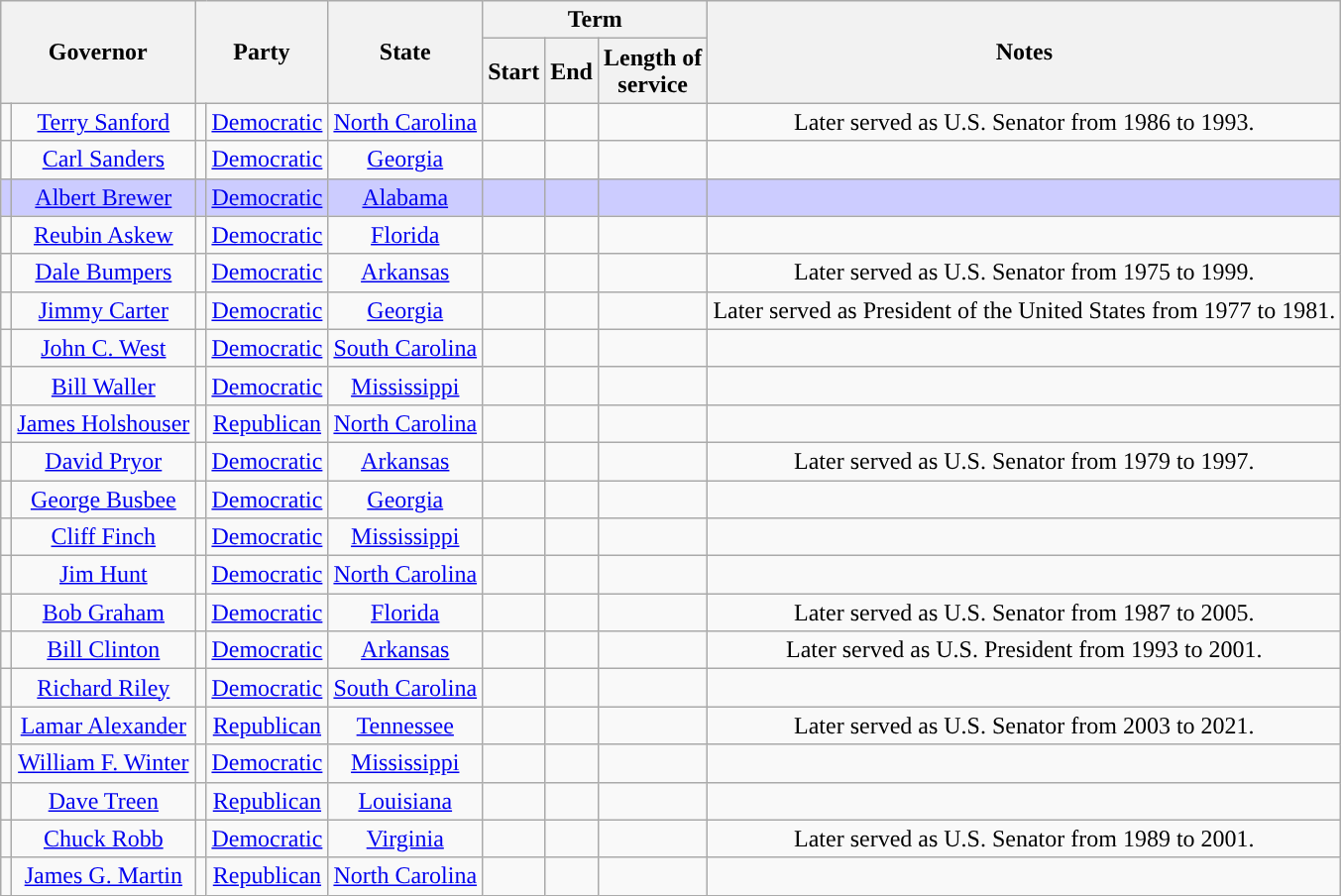<table class="wikitable sortable" style="text-align:center">
<tr>
<th scope="col" rowspan=2 colspan=2>Governor</th>
<th scope="col" rowspan=2 colspan=2>Party</th>
<th scope="col" rowspan=2>State</th>
<th scope="col" colspan=3>Term</th>
<th scope="col" rowspan=2>Notes</th>
</tr>
<tr>
<th scope="col">Start</th>
<th scope="col">End</th>
<th scope="col">Length of<br>service</th>
</tr>
<tr>
<td data-sort-value="Sanford, Terry"></td>
<td><a href='#'>Terry Sanford</a></td>
<td style="background-color:"></td>
<td><a href='#'>Democratic</a></td>
<td><a href='#'>North Carolina</a></td>
<td></td>
<td></td>
<td></td>
<td>Later served as U.S. Senator from 1986 to 1993.</td>
</tr>
<tr>
<td data-sort-value="Sanders, Carl"></td>
<td><a href='#'>Carl Sanders</a></td>
<td style="background-color:"></td>
<td><a href='#'>Democratic</a></td>
<td><a href='#'>Georgia</a></td>
<td></td>
<td></td>
<td></td>
<td></td>
</tr>
<tr style="background:#CCF">
<td data-sort-value="Brewer, Albert"></td>
<td><a href='#'>Albert Brewer</a></td>
<td style="background-color:"></td>
<td><a href='#'>Democratic</a></td>
<td><a href='#'>Alabama</a></td>
<td></td>
<td></td>
<td></td>
<td></td>
</tr>
<tr>
<td data-sort-value="Askew, Reubin"></td>
<td><a href='#'>Reubin Askew</a></td>
<td style="background-color:"></td>
<td><a href='#'>Democratic</a></td>
<td><a href='#'>Florida</a></td>
<td></td>
<td></td>
<td></td>
<td></td>
</tr>
<tr>
<td data-sort-value="Bumpers, Dale"></td>
<td><a href='#'>Dale Bumpers</a></td>
<td style="background-color:"></td>
<td><a href='#'>Democratic</a></td>
<td><a href='#'>Arkansas</a></td>
<td></td>
<td></td>
<td></td>
<td>Later served as U.S. Senator from 1975 to 1999.</td>
</tr>
<tr>
<td data-sort-value="Carter, Jimmy"></td>
<td><a href='#'>Jimmy Carter</a></td>
<td style="background-color:"></td>
<td><a href='#'>Democratic</a></td>
<td><a href='#'>Georgia</a></td>
<td></td>
<td></td>
<td></td>
<td>Later served as President of the United States from 1977 to 1981.</td>
</tr>
<tr>
<td data-sort-value="West, John"></td>
<td><a href='#'>John C. West</a></td>
<td style="background-color:"></td>
<td><a href='#'>Democratic</a></td>
<td><a href='#'>South Carolina</a></td>
<td></td>
<td></td>
<td></td>
<td></td>
</tr>
<tr>
<td data-sort-value="Waller, Bill"></td>
<td><a href='#'>Bill Waller</a></td>
<td style="background-color:"></td>
<td><a href='#'>Democratic</a></td>
<td><a href='#'>Mississippi</a></td>
<td></td>
<td></td>
<td></td>
<td></td>
</tr>
<tr>
<td data-sort-value="Holshouser, James"></td>
<td><a href='#'>James Holshouser</a></td>
<td style="background-color:"></td>
<td><a href='#'>Republican</a></td>
<td><a href='#'>North Carolina</a></td>
<td></td>
<td></td>
<td></td>
<td></td>
</tr>
<tr>
<td data-sort-value="Pryor, David"></td>
<td><a href='#'>David Pryor</a></td>
<td style="background-color:"></td>
<td><a href='#'>Democratic</a></td>
<td><a href='#'>Arkansas</a></td>
<td></td>
<td></td>
<td></td>
<td>Later served as U.S. Senator from 1979 to 1997.</td>
</tr>
<tr>
<td data-sort-value="Busbee, George"></td>
<td><a href='#'>George Busbee</a></td>
<td style="background-color:"></td>
<td><a href='#'>Democratic</a></td>
<td><a href='#'>Georgia</a></td>
<td></td>
<td></td>
<td></td>
<td></td>
</tr>
<tr>
<td data-sort-value="Finch, Cliff"></td>
<td><a href='#'>Cliff Finch</a></td>
<td style="background-color:"></td>
<td><a href='#'>Democratic</a></td>
<td><a href='#'>Mississippi</a></td>
<td></td>
<td></td>
<td></td>
<td></td>
</tr>
<tr>
<td data-sort-value="Hunt, Jim"></td>
<td><a href='#'>Jim Hunt</a></td>
<td style="background-color:"></td>
<td><a href='#'>Democratic</a></td>
<td><a href='#'>North Carolina</a></td>
<td><br></td>
<td><br></td>
<td></td>
<td></td>
</tr>
<tr>
<td data-sort-value="Graham, Bob"></td>
<td><a href='#'>Bob Graham</a></td>
<td style="background-color:"></td>
<td><a href='#'>Democratic</a></td>
<td><a href='#'>Florida</a></td>
<td></td>
<td></td>
<td></td>
<td>Later served as U.S. Senator from 1987 to 2005.</td>
</tr>
<tr>
<td data-sort-value="Clinton, Bill"></td>
<td><a href='#'>Bill Clinton</a></td>
<td style="background-color:"></td>
<td><a href='#'>Democratic</a></td>
<td><a href='#'>Arkansas</a></td>
<td><br></td>
<td><br></td>
<td></td>
<td>Later served as U.S. President from 1993 to 2001.</td>
</tr>
<tr>
<td data-sort-value="Riley, Richard"></td>
<td><a href='#'>Richard Riley</a></td>
<td style="background-color:"></td>
<td><a href='#'>Democratic</a></td>
<td><a href='#'>South Carolina</a></td>
<td></td>
<td></td>
<td></td>
<td></td>
</tr>
<tr>
<td data-sort-value="Alexander, Lamar"></td>
<td><a href='#'>Lamar Alexander</a></td>
<td style="background-color:"></td>
<td><a href='#'>Republican</a></td>
<td><a href='#'>Tennessee</a></td>
<td></td>
<td></td>
<td></td>
<td>Later served as U.S. Senator from 2003 to 2021.</td>
</tr>
<tr>
<td data-sort-value="Winter, William"></td>
<td><a href='#'>William F. Winter</a></td>
<td style="background-color:"></td>
<td><a href='#'>Democratic</a></td>
<td><a href='#'>Mississippi</a></td>
<td></td>
<td></td>
<td></td>
<td></td>
</tr>
<tr>
<td data-sort-value="Treen, Dave"></td>
<td><a href='#'>Dave Treen</a></td>
<td style="background-color:"></td>
<td><a href='#'>Republican</a></td>
<td><a href='#'>Louisiana</a></td>
<td></td>
<td></td>
<td></td>
<td></td>
</tr>
<tr>
<td data-sort-value="Robb, Chuck"></td>
<td><a href='#'>Chuck Robb</a></td>
<td style="background-color:"></td>
<td><a href='#'>Democratic</a></td>
<td><a href='#'>Virginia</a></td>
<td></td>
<td></td>
<td></td>
<td>Later served as U.S. Senator from 1989 to 2001.</td>
</tr>
<tr>
<td data-sort-value="Martin, James"></td>
<td><a href='#'>James G. Martin</a></td>
<td style="background-color:"></td>
<td><a href='#'>Republican</a></td>
<td><a href='#'>North Carolina</a></td>
<td></td>
<td></td>
<td></td>
<td></td>
</tr>
</table>
